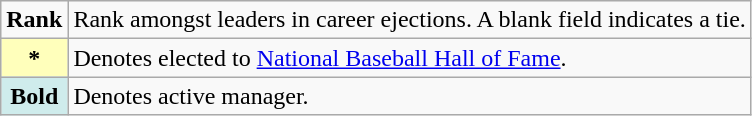<table class="wikitable" style="font-size:100%;">
<tr>
<td><strong>Rank</strong></td>
<td>Rank amongst leaders in career ejections. A blank field indicates a tie.</td>
</tr>
<tr>
<th scope="row" style="background-color:#ffffbb">*</th>
<td>Denotes elected to <a href='#'>National Baseball Hall of Fame</a>.</td>
</tr>
<tr>
<th scope="row" style="background:#cfecec;"><strong>Bold</strong></th>
<td>Denotes active manager.</td>
</tr>
</table>
